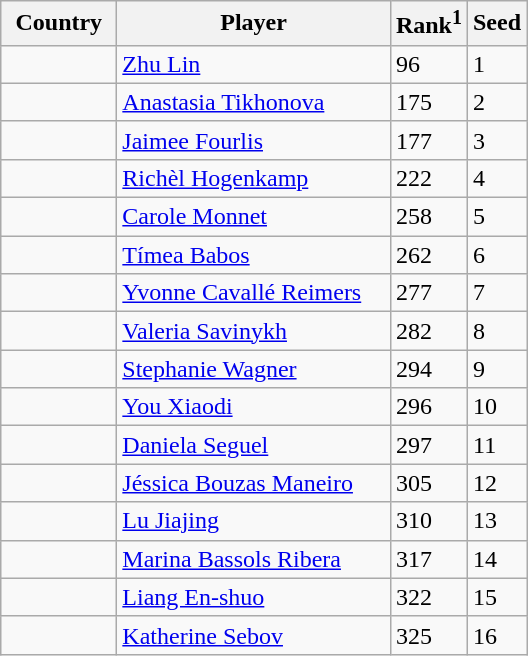<table class="sortable wikitable">
<tr>
<th width="70">Country</th>
<th width="175">Player</th>
<th>Rank<sup>1</sup></th>
<th>Seed</th>
</tr>
<tr>
<td></td>
<td><a href='#'>Zhu Lin</a></td>
<td>96</td>
<td>1</td>
</tr>
<tr>
<td></td>
<td><a href='#'>Anastasia Tikhonova</a></td>
<td>175</td>
<td>2</td>
</tr>
<tr>
<td></td>
<td><a href='#'>Jaimee Fourlis</a></td>
<td>177</td>
<td>3</td>
</tr>
<tr>
<td></td>
<td><a href='#'>Richèl Hogenkamp</a></td>
<td>222</td>
<td>4</td>
</tr>
<tr>
<td></td>
<td><a href='#'>Carole Monnet</a></td>
<td>258</td>
<td>5</td>
</tr>
<tr>
<td></td>
<td><a href='#'>Tímea Babos</a></td>
<td>262</td>
<td>6</td>
</tr>
<tr>
<td></td>
<td><a href='#'>Yvonne Cavallé Reimers</a></td>
<td>277</td>
<td>7</td>
</tr>
<tr>
<td></td>
<td><a href='#'>Valeria Savinykh</a></td>
<td>282</td>
<td>8</td>
</tr>
<tr>
<td></td>
<td><a href='#'>Stephanie Wagner</a></td>
<td>294</td>
<td>9</td>
</tr>
<tr>
<td></td>
<td><a href='#'>You Xiaodi</a></td>
<td>296</td>
<td>10</td>
</tr>
<tr>
<td></td>
<td><a href='#'>Daniela Seguel</a></td>
<td>297</td>
<td>11</td>
</tr>
<tr>
<td></td>
<td><a href='#'>Jéssica Bouzas Maneiro</a></td>
<td>305</td>
<td>12</td>
</tr>
<tr>
<td></td>
<td><a href='#'>Lu Jiajing</a></td>
<td>310</td>
<td>13</td>
</tr>
<tr>
<td></td>
<td><a href='#'>Marina Bassols Ribera</a></td>
<td>317</td>
<td>14</td>
</tr>
<tr>
<td></td>
<td><a href='#'>Liang En-shuo</a></td>
<td>322</td>
<td>15</td>
</tr>
<tr>
<td></td>
<td><a href='#'>Katherine Sebov</a></td>
<td>325</td>
<td>16</td>
</tr>
</table>
